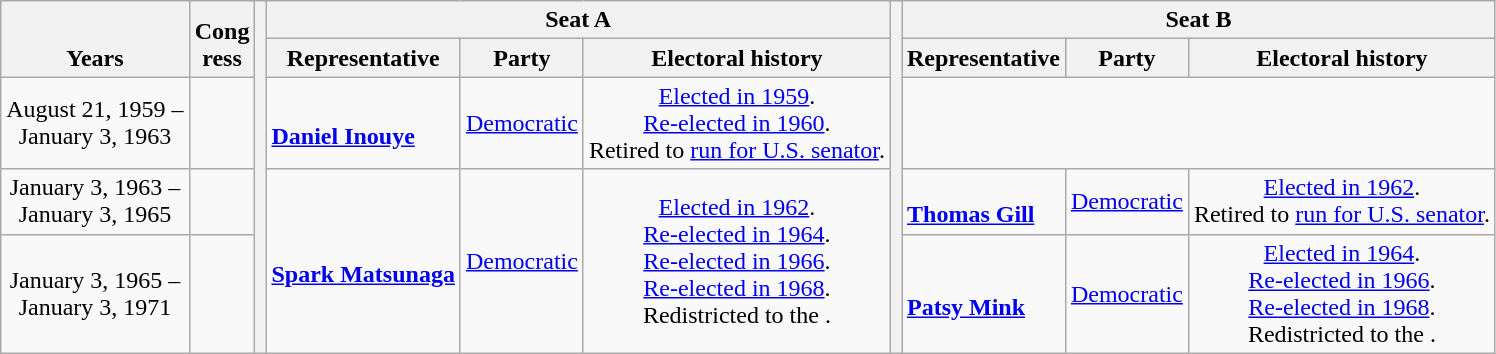<table class=wikitable style="text-align:center">
<tr valign=bottom>
<th rowspan=2>Years</th>
<th rowspan=2>Cong<br>ress</th>
<th rowspan=5></th>
<th colspan=3>Seat A</th>
<th rowspan=5></th>
<th colspan=3>Seat B</th>
</tr>
<tr>
<th>Representative</th>
<th>Party</th>
<th>Electoral history</th>
<th>Representative</th>
<th>Party</th>
<th>Electoral history</th>
</tr>
<tr>
<td nowrap>August 21, 1959 –<br>January 3, 1963</td>
<td></td>
<td align=left><br><strong><a href='#'>Daniel Inouye</a></strong><br></td>
<td><a href='#'>Democratic</a></td>
<td><a href='#'>Elected in 1959</a>.<br><a href='#'>Re-elected in 1960</a>.<br>Retired to <a href='#'>run for U.S. senator</a>.</td>
<td colspan=3></td>
</tr>
<tr>
<td nowrap>January 3, 1963 –<br>January 3, 1965</td>
<td></td>
<td rowspan=2 align=left><br><strong><a href='#'>Spark Matsunaga</a></strong><br></td>
<td rowspan=2 ><a href='#'>Democratic</a></td>
<td rowspan=2><a href='#'>Elected in 1962</a>.<br><a href='#'>Re-elected in 1964</a>.<br><a href='#'>Re-elected in 1966</a>.<br><a href='#'>Re-elected in 1968</a>.<br>Redistricted to the .</td>
<td align=left><br><strong><a href='#'>Thomas Gill</a></strong><br></td>
<td><a href='#'>Democratic</a></td>
<td><a href='#'>Elected in 1962</a>.<br>Retired to <a href='#'>run for U.S. senator</a>.</td>
</tr>
<tr>
<td nowrap>January 3, 1965 –<br>January 3, 1971</td>
<td></td>
<td align=left><br><strong><a href='#'>Patsy Mink</a></strong><br></td>
<td><a href='#'>Democratic</a></td>
<td><a href='#'>Elected in 1964</a>.<br><a href='#'>Re-elected in 1966</a>.<br><a href='#'>Re-elected in 1968</a>.<br>Redistricted to the .</td>
</tr>
</table>
